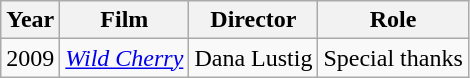<table class="wikitable">
<tr>
<th>Year</th>
<th>Film</th>
<th>Director</th>
<th>Role</th>
</tr>
<tr>
<td>2009</td>
<td><em><a href='#'>Wild Cherry</a></em></td>
<td>Dana Lustig</td>
<td>Special thanks</td>
</tr>
</table>
